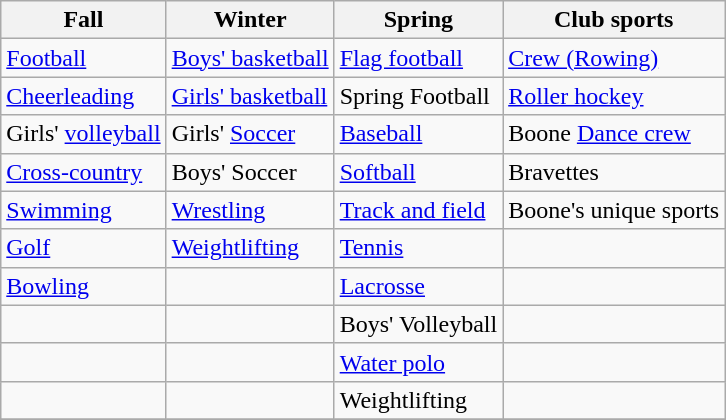<table class="wikitable">
<tr>
<th>Fall</th>
<th>Winter</th>
<th>Spring</th>
<th>Club sports</th>
</tr>
<tr>
<td><a href='#'>Football</a></td>
<td><a href='#'>Boys' basketball</a></td>
<td><a href='#'>Flag football</a></td>
<td><a href='#'>Crew (Rowing)</a></td>
</tr>
<tr>
<td><a href='#'>Cheerleading</a></td>
<td><a href='#'>Girls' basketball</a></td>
<td>Spring Football</td>
<td><a href='#'>Roller hockey</a></td>
</tr>
<tr>
<td>Girls' <a href='#'>volleyball</a></td>
<td>Girls' <a href='#'>Soccer</a></td>
<td><a href='#'>Baseball</a></td>
<td>Boone <a href='#'>Dance crew</a></td>
</tr>
<tr>
<td><a href='#'>Cross-country</a></td>
<td>Boys' Soccer</td>
<td><a href='#'>Softball</a></td>
<td>Bravettes</td>
</tr>
<tr>
<td><a href='#'>Swimming</a></td>
<td><a href='#'>Wrestling</a></td>
<td><a href='#'>Track and field</a></td>
<td>Boone's unique sports</td>
</tr>
<tr>
<td><a href='#'>Golf</a></td>
<td><a href='#'>Weightlifting</a></td>
<td><a href='#'>Tennis</a></td>
<td></td>
</tr>
<tr>
<td><a href='#'>Bowling</a></td>
<td></td>
<td><a href='#'>Lacrosse</a></td>
<td></td>
</tr>
<tr Rowdy Crowd, member CAP(30) Boone Sports Spirit Organization. [Student Run] [Student Affiliated]>
<td></td>
<td></td>
<td>Boys' Volleyball</td>
<td></td>
</tr>
<tr>
<td></td>
<td></td>
<td><a href='#'>Water polo</a></td>
<td></td>
</tr>
<tr>
<td></td>
<td></td>
<td>Weightlifting</td>
<td></td>
</tr>
<tr>
</tr>
</table>
